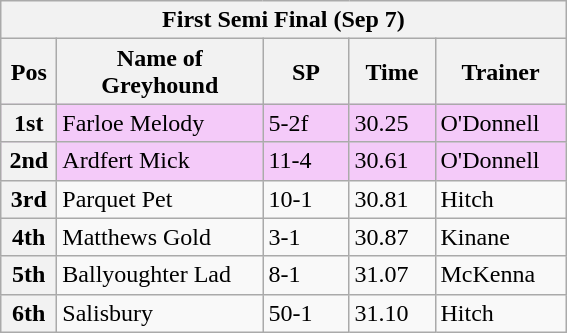<table class="wikitable">
<tr>
<th colspan="6">First Semi Final (Sep 7)</th>
</tr>
<tr>
<th width=30>Pos</th>
<th width=130>Name of Greyhound</th>
<th width=50>SP</th>
<th width=50>Time</th>
<th width=80>Trainer</th>
</tr>
<tr style="background: #f4caf9;">
<th>1st</th>
<td>Farloe Melody</td>
<td>5-2f</td>
<td>30.25</td>
<td>O'Donnell</td>
</tr>
<tr style="background: #f4caf9;">
<th>2nd</th>
<td>Ardfert Mick</td>
<td>11-4</td>
<td>30.61</td>
<td>O'Donnell</td>
</tr>
<tr>
<th>3rd</th>
<td>Parquet Pet</td>
<td>10-1</td>
<td>30.81</td>
<td>Hitch</td>
</tr>
<tr>
<th>4th</th>
<td>Matthews Gold</td>
<td>3-1</td>
<td>30.87</td>
<td>Kinane</td>
</tr>
<tr>
<th>5th</th>
<td>Ballyoughter Lad</td>
<td>8-1</td>
<td>31.07</td>
<td>McKenna</td>
</tr>
<tr>
<th>6th</th>
<td>Salisbury</td>
<td>50-1</td>
<td>31.10</td>
<td>Hitch</td>
</tr>
</table>
